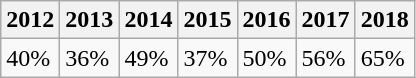<table class="wikitable">
<tr>
<th>2012</th>
<th>2013</th>
<th>2014</th>
<th>2015</th>
<th>2016</th>
<th>2017</th>
<th>2018</th>
</tr>
<tr>
<td>40%</td>
<td>36%</td>
<td>49%</td>
<td>37%</td>
<td>50%</td>
<td>56%</td>
<td>65%</td>
</tr>
</table>
